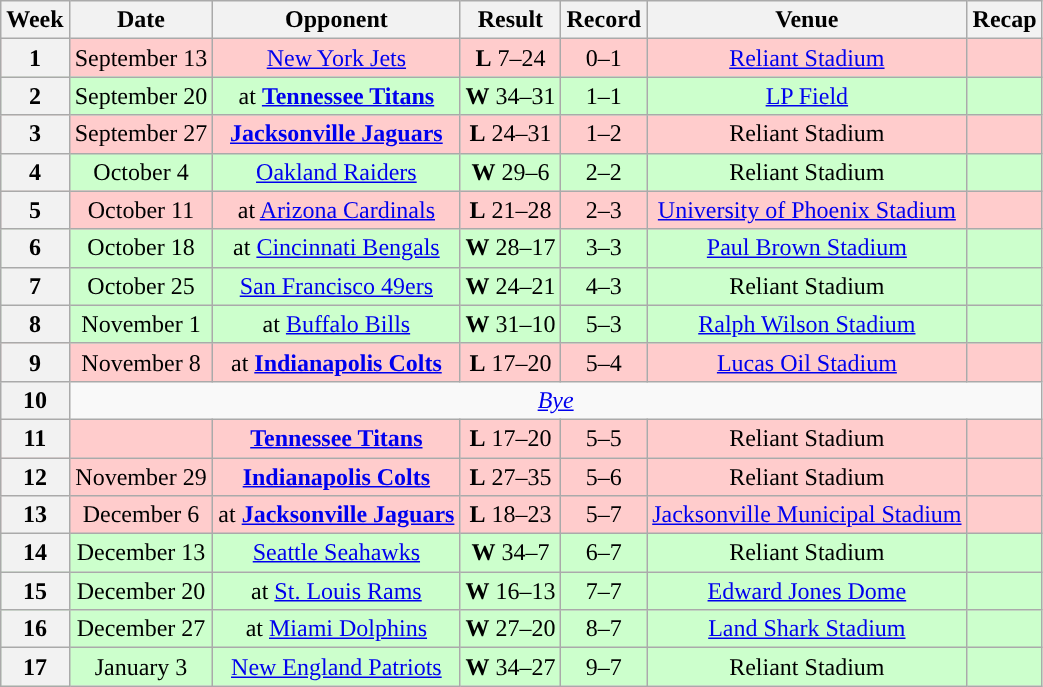<table class="wikitable" style="text-align:center">
<tr>
<th>Week</th>
<th>Date</th>
<th>Opponent</th>
<th>Result</th>
<th>Record</th>
<th>Venue</th>
<th>Recap</th>
</tr>
<tr style="background:#fcc">
<th>1</th>
<td>September 13</td>
<td><a href='#'>New York Jets</a></td>
<td><strong>L</strong> 7–24</td>
<td>0–1</td>
<td><a href='#'>Reliant Stadium</a></td>
<td></td>
</tr>
<tr style="background:#cfc">
<th>2</th>
<td>September 20</td>
<td>at <strong><a href='#'>Tennessee Titans</a></strong></td>
<td><strong>W</strong> 34–31</td>
<td>1–1</td>
<td><a href='#'>LP Field</a></td>
<td></td>
</tr>
<tr style="background:#fcc">
<th>3</th>
<td>September 27</td>
<td><strong><a href='#'>Jacksonville Jaguars</a></strong></td>
<td><strong>L</strong> 24–31</td>
<td>1–2</td>
<td>Reliant Stadium</td>
<td></td>
</tr>
<tr style="background:#cfc">
<th>4</th>
<td>October 4</td>
<td><a href='#'>Oakland Raiders</a></td>
<td><strong>W</strong> 29–6</td>
<td>2–2</td>
<td>Reliant Stadium</td>
<td></td>
</tr>
<tr style="background:#fcc">
<th>5</th>
<td>October 11</td>
<td>at <a href='#'>Arizona Cardinals</a></td>
<td><strong>L</strong> 21–28</td>
<td>2–3</td>
<td><a href='#'>University of Phoenix Stadium</a></td>
<td></td>
</tr>
<tr style="background:#cfc">
<th>6</th>
<td>October 18</td>
<td>at <a href='#'>Cincinnati Bengals</a></td>
<td><strong>W</strong> 28–17</td>
<td>3–3</td>
<td><a href='#'>Paul Brown Stadium</a></td>
<td></td>
</tr>
<tr style="background:#cfc">
<th>7</th>
<td>October 25</td>
<td><a href='#'>San Francisco 49ers</a></td>
<td><strong>W</strong> 24–21</td>
<td>4–3</td>
<td>Reliant Stadium</td>
<td></td>
</tr>
<tr style="background:#cfc">
<th>8</th>
<td>November 1</td>
<td>at <a href='#'>Buffalo Bills</a></td>
<td><strong>W</strong> 31–10</td>
<td>5–3</td>
<td><a href='#'>Ralph Wilson Stadium</a></td>
<td></td>
</tr>
<tr style="background:#fcc">
<th>9</th>
<td>November 8</td>
<td>at <strong><a href='#'>Indianapolis Colts</a></strong></td>
<td><strong>L</strong> 17–20</td>
<td>5–4</td>
<td><a href='#'>Lucas Oil Stadium</a></td>
<td></td>
</tr>
<tr>
<th>10</th>
<td colspan="6"><em><a href='#'>Bye</a></em></td>
</tr>
<tr style="background:#fcc">
<th>11</th>
<td></td>
<td><strong><a href='#'>Tennessee Titans</a></strong></td>
<td><strong>L</strong> 17–20</td>
<td>5–5</td>
<td>Reliant Stadium</td>
<td></td>
</tr>
<tr style="background:#fcc">
<th>12</th>
<td>November 29</td>
<td><strong><a href='#'>Indianapolis Colts</a></strong></td>
<td><strong>L</strong> 27–35</td>
<td>5–6</td>
<td>Reliant Stadium</td>
<td></td>
</tr>
<tr style="background:#fcc">
<th>13</th>
<td>December 6</td>
<td>at <strong><a href='#'>Jacksonville Jaguars</a></strong></td>
<td><strong>L</strong> 18–23</td>
<td>5–7</td>
<td><a href='#'>Jacksonville Municipal Stadium</a></td>
<td></td>
</tr>
<tr style="background:#cfc">
<th>14</th>
<td>December 13</td>
<td><a href='#'>Seattle Seahawks</a></td>
<td><strong>W</strong> 34–7</td>
<td>6–7</td>
<td>Reliant Stadium</td>
<td></td>
</tr>
<tr style="background:#cfc">
<th>15</th>
<td>December 20</td>
<td>at <a href='#'>St. Louis Rams</a></td>
<td><strong>W</strong> 16–13</td>
<td>7–7</td>
<td><a href='#'>Edward Jones Dome</a></td>
<td></td>
</tr>
<tr style="background:#cfc">
<th>16</th>
<td>December 27</td>
<td>at <a href='#'>Miami Dolphins</a></td>
<td><strong>W</strong> 27–20</td>
<td>8–7</td>
<td><a href='#'>Land Shark Stadium</a></td>
<td></td>
</tr>
<tr style="background:#cfc">
<th>17</th>
<td>January 3</td>
<td><a href='#'>New England Patriots</a></td>
<td><strong>W</strong> 34–27</td>
<td>9–7</td>
<td>Reliant Stadium</td>
<td></td>
</tr>
</table>
